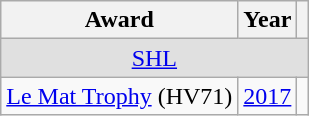<table class="wikitable">
<tr>
<th>Award</th>
<th>Year</th>
<th></th>
</tr>
<tr ALIGN="center" bgcolor="#e0e0e0">
<td colspan="3"><a href='#'>SHL</a></td>
</tr>
<tr>
<td><a href='#'>Le Mat Trophy</a> (HV71)</td>
<td><a href='#'>2017</a></td>
<td></td>
</tr>
</table>
